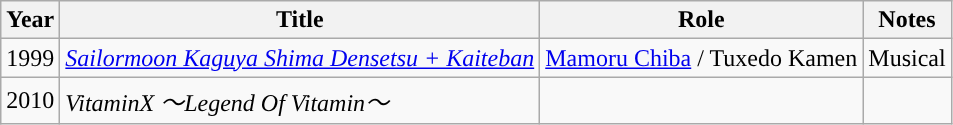<table class="wikitable">
<tr>
<th>Year</th>
<th>Title</th>
<th>Role</th>
<th>Notes</th>
</tr>
<tr>
<td>1999</td>
<td><em><a href='#'>Sailormoon Kaguya Shima Densetsu + Kaiteban</a></em></td>
<td><a href='#'>Mamoru Chiba</a> / Tuxedo Kamen</td>
<td>Musical</td>
</tr>
<tr>
<td>2010</td>
<td><em>VitaminX ～Legend Of Vitamin～</em></td>
<td></td>
<td></td>
</tr>
</table>
